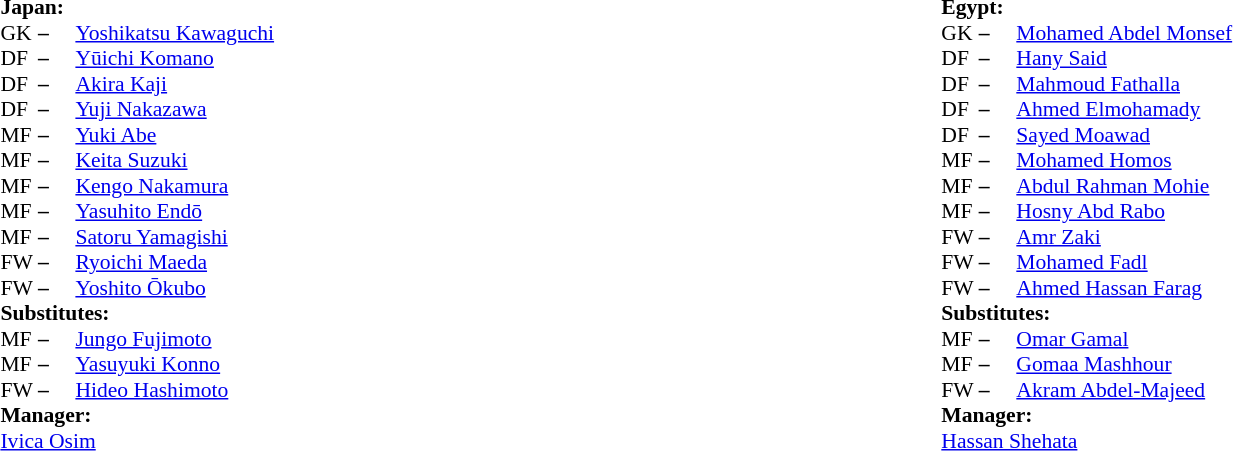<table width="100%">
<tr>
<td valign="top" width="50%"><br><table style="font-size: 90%" cellspacing="0" cellpadding="0" align=center>
<tr>
<td colspan="4"><strong>Japan:</strong></td>
</tr>
<tr>
<th width=25></th>
<th width=25></th>
</tr>
<tr>
<td>GK</td>
<td><strong>–</strong></td>
<td><a href='#'>Yoshikatsu Kawaguchi</a></td>
</tr>
<tr>
<td>DF</td>
<td><strong>–</strong></td>
<td><a href='#'>Yūichi Komano</a></td>
</tr>
<tr>
<td>DF</td>
<td><strong>–</strong></td>
<td><a href='#'>Akira Kaji</a></td>
</tr>
<tr>
<td>DF</td>
<td><strong>–</strong></td>
<td><a href='#'>Yuji Nakazawa</a></td>
<td></td>
</tr>
<tr>
<td>MF</td>
<td><strong>–</strong></td>
<td><a href='#'>Yuki Abe</a></td>
</tr>
<tr>
<td>MF</td>
<td><strong>–</strong></td>
<td><a href='#'>Keita Suzuki</a></td>
<td></td>
<td></td>
</tr>
<tr>
<td>MF</td>
<td><strong>–</strong></td>
<td><a href='#'>Kengo Nakamura</a></td>
</tr>
<tr>
<td>MF</td>
<td><strong>–</strong></td>
<td><a href='#'>Yasuhito Endō</a></td>
<td></td>
<td></td>
</tr>
<tr>
<td>MF</td>
<td><strong>–</strong></td>
<td><a href='#'>Satoru Yamagishi</a></td>
<td></td>
<td></td>
</tr>
<tr>
<td>FW</td>
<td><strong>–</strong></td>
<td><a href='#'>Ryoichi Maeda</a></td>
</tr>
<tr>
<td>FW</td>
<td><strong>–</strong></td>
<td><a href='#'>Yoshito Ōkubo</a></td>
</tr>
<tr>
<td colspan=3><strong>Substitutes:</strong></td>
</tr>
<tr>
<td>MF</td>
<td><strong>–</strong></td>
<td><a href='#'>Jungo Fujimoto</a></td>
<td></td>
<td></td>
</tr>
<tr>
<td>MF</td>
<td><strong>–</strong></td>
<td><a href='#'>Yasuyuki Konno</a></td>
<td></td>
<td></td>
</tr>
<tr>
<td>FW</td>
<td><strong>–</strong></td>
<td><a href='#'>Hideo Hashimoto</a></td>
<td></td>
<td></td>
</tr>
<tr>
<td colspan=3><strong>Manager:</strong></td>
</tr>
<tr>
<td colspan=3> <a href='#'>Ivica Osim</a></td>
</tr>
</table>
</td>
<td valign="top"></td>
<td valign="top" width="50%"><br><table style="font-size: 90%" cellspacing="0" cellpadding="0" align="center">
<tr>
<td colspan="4"><strong>Egypt:</strong></td>
</tr>
<tr>
<th width=25></th>
<th width=25></th>
</tr>
<tr>
<td>GK</td>
<td><strong>–</strong></td>
<td><a href='#'>Mohamed Abdel Monsef</a></td>
</tr>
<tr>
<td>DF</td>
<td><strong>–</strong></td>
<td><a href='#'>Hany Said</a></td>
</tr>
<tr>
<td>DF</td>
<td><strong>–</strong></td>
<td><a href='#'>Mahmoud Fathalla</a></td>
</tr>
<tr>
<td>DF</td>
<td><strong>–</strong></td>
<td><a href='#'>Ahmed Elmohamady</a></td>
</tr>
<tr>
<td>DF</td>
<td><strong>–</strong></td>
<td><a href='#'>Sayed Moawad</a></td>
</tr>
<tr>
<td>MF</td>
<td><strong>–</strong></td>
<td><a href='#'>Mohamed Homos</a></td>
</tr>
<tr>
<td>MF</td>
<td><strong>–</strong></td>
<td><a href='#'>Abdul Rahman Mohie</a></td>
<td></td>
<td></td>
</tr>
<tr>
<td>MF</td>
<td><strong>–</strong></td>
<td><a href='#'>Hosny Abd Rabo</a></td>
</tr>
<tr>
<td>FW</td>
<td><strong>–</strong></td>
<td><a href='#'>Amr Zaki</a></td>
<td></td>
<td></td>
</tr>
<tr>
<td>FW</td>
<td><strong>–</strong></td>
<td><a href='#'>Mohamed Fadl</a></td>
</tr>
<tr>
<td>FW</td>
<td><strong>–</strong></td>
<td><a href='#'>Ahmed Hassan Farag</a></td>
<td></td>
<td></td>
</tr>
<tr>
<td colspan=3><strong>Substitutes:</strong></td>
</tr>
<tr>
<td>MF</td>
<td><strong>–</strong></td>
<td><a href='#'>Omar Gamal</a></td>
<td></td>
<td></td>
</tr>
<tr>
<td>MF</td>
<td><strong>–</strong></td>
<td><a href='#'>Gomaa Mashhour</a></td>
<td></td>
<td></td>
</tr>
<tr>
<td>FW</td>
<td><strong>–</strong></td>
<td><a href='#'>Akram Abdel-Majeed</a></td>
<td></td>
<td></td>
</tr>
<tr>
<td colspan=3><strong>Manager:</strong></td>
</tr>
<tr>
<td colspan=3><a href='#'>Hassan Shehata</a></td>
</tr>
</table>
</td>
</tr>
</table>
